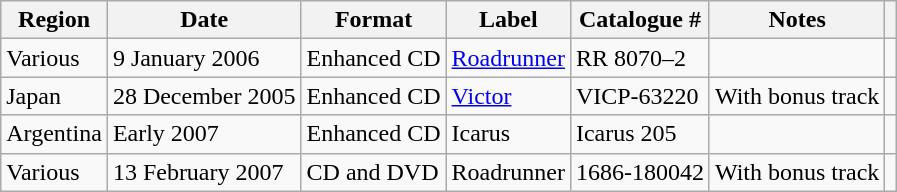<table class="wikitable sortable" style="margin:0em 1em 1em 0pt">
<tr>
<th>Region</th>
<th>Date</th>
<th>Format</th>
<th>Label</th>
<th>Catalogue #</th>
<th>Notes</th>
<th class="unsortable"></th>
</tr>
<tr>
<td>Various</td>
<td>9 January 2006</td>
<td>Enhanced CD</td>
<td><a href='#'>Roadrunner</a></td>
<td>RR 8070–2</td>
<td></td>
<td></td>
</tr>
<tr>
<td>Japan</td>
<td>28 December 2005</td>
<td>Enhanced CD</td>
<td><a href='#'>Victor</a></td>
<td>VICP-63220</td>
<td>With bonus track</td>
<td></td>
</tr>
<tr>
<td>Argentina</td>
<td>Early 2007</td>
<td>Enhanced CD</td>
<td>Icarus</td>
<td>Icarus 205</td>
<td></td>
<td></td>
</tr>
<tr>
<td>Various</td>
<td>13 February 2007</td>
<td>CD and DVD</td>
<td>Roadrunner</td>
<td>1686-180042</td>
<td>With bonus track</td>
<td></td>
</tr>
</table>
